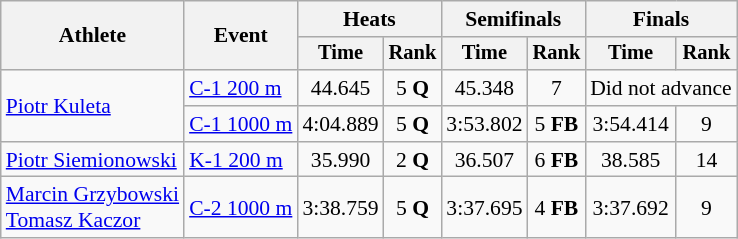<table class="wikitable" style="font-size:90%">
<tr>
<th rowspan="2">Athlete</th>
<th rowspan="2">Event</th>
<th colspan=2>Heats</th>
<th colspan=2>Semifinals</th>
<th colspan=2>Finals</th>
</tr>
<tr style="font-size:95%">
<th>Time</th>
<th>Rank</th>
<th>Time</th>
<th>Rank</th>
<th>Time</th>
<th>Rank</th>
</tr>
<tr align=center>
<td align=left rowspan=2><a href='#'>Piotr Kuleta</a></td>
<td align=left><a href='#'>C-1 200 m</a></td>
<td>44.645</td>
<td>5 <strong>Q</strong></td>
<td>45.348</td>
<td>7</td>
<td colspan=2>Did not advance</td>
</tr>
<tr align=center>
<td align=left><a href='#'>C-1 1000 m</a></td>
<td>4:04.889</td>
<td>5 <strong>Q</strong></td>
<td>3:53.802</td>
<td>5 <strong>FB</strong></td>
<td>3:54.414</td>
<td>9</td>
</tr>
<tr align=center>
<td align=left><a href='#'>Piotr Siemionowski</a></td>
<td align=left><a href='#'>K-1 200 m</a></td>
<td>35.990</td>
<td>2 <strong>Q</strong></td>
<td>36.507</td>
<td>6 <strong>FB</strong></td>
<td>38.585</td>
<td>14</td>
</tr>
<tr align=center>
<td align=left><a href='#'>Marcin Grzybowski</a><br><a href='#'>Tomasz Kaczor</a></td>
<td align=left><a href='#'>C-2 1000 m</a></td>
<td>3:38.759</td>
<td>5 <strong>Q</strong></td>
<td>3:37.695</td>
<td>4 <strong>FB</strong></td>
<td>3:37.692</td>
<td>9</td>
</tr>
</table>
